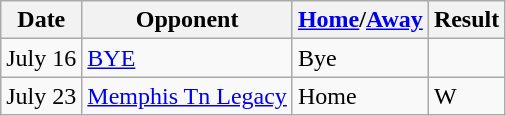<table class="wikitable">
<tr>
<th>Date</th>
<th>Opponent</th>
<th><a href='#'>Home</a>/<a href='#'>Away</a></th>
<th>Result</th>
</tr>
<tr>
<td>July 16</td>
<td><a href='#'>BYE</a></td>
<td>Bye</td>
<td></td>
</tr>
<tr>
<td>July 23</td>
<td><a href='#'>Memphis Tn Legacy</a></td>
<td>Home</td>
<td>W</td>
</tr>
</table>
